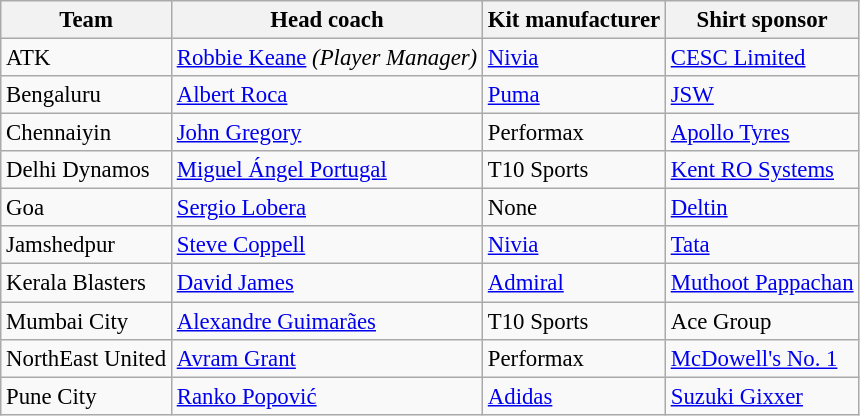<table class="wikitable sortable" style="text-align: left; font-size:95%">
<tr>
<th>Team</th>
<th>Head coach</th>
<th>Kit manufacturer</th>
<th>Shirt sponsor</th>
</tr>
<tr>
<td>ATK</td>
<td> <a href='#'>Robbie Keane</a> <em>(Player Manager)</em></td>
<td><a href='#'>Nivia</a></td>
<td><a href='#'>CESC Limited</a></td>
</tr>
<tr>
<td>Bengaluru</td>
<td> <a href='#'>Albert Roca</a></td>
<td><a href='#'>Puma</a></td>
<td><a href='#'>JSW</a></td>
</tr>
<tr>
<td>Chennaiyin</td>
<td> <a href='#'>John Gregory</a></td>
<td>Performax</td>
<td><a href='#'>Apollo Tyres</a></td>
</tr>
<tr>
<td>Delhi Dynamos</td>
<td> <a href='#'>Miguel Ángel Portugal</a></td>
<td>T10 Sports</td>
<td><a href='#'>Kent RO Systems</a></td>
</tr>
<tr>
<td>Goa</td>
<td> <a href='#'>Sergio Lobera</a></td>
<td>None</td>
<td><a href='#'>Deltin</a></td>
</tr>
<tr>
<td>Jamshedpur</td>
<td> <a href='#'>Steve Coppell</a></td>
<td><a href='#'>Nivia</a></td>
<td><a href='#'>Tata</a></td>
</tr>
<tr>
<td>Kerala Blasters</td>
<td>  <a href='#'>David James</a></td>
<td><a href='#'>Admiral</a></td>
<td><a href='#'>Muthoot Pappachan</a></td>
</tr>
<tr>
<td>Mumbai City</td>
<td> <a href='#'>Alexandre Guimarães</a></td>
<td>T10 Sports</td>
<td>Ace Group</td>
</tr>
<tr>
<td>NorthEast United</td>
<td> <a href='#'>Avram Grant</a></td>
<td>Performax</td>
<td><a href='#'>McDowell's No. 1</a></td>
</tr>
<tr>
<td>Pune City</td>
<td> <a href='#'>Ranko Popović</a></td>
<td><a href='#'>Adidas</a></td>
<td><a href='#'>Suzuki Gixxer</a></td>
</tr>
</table>
